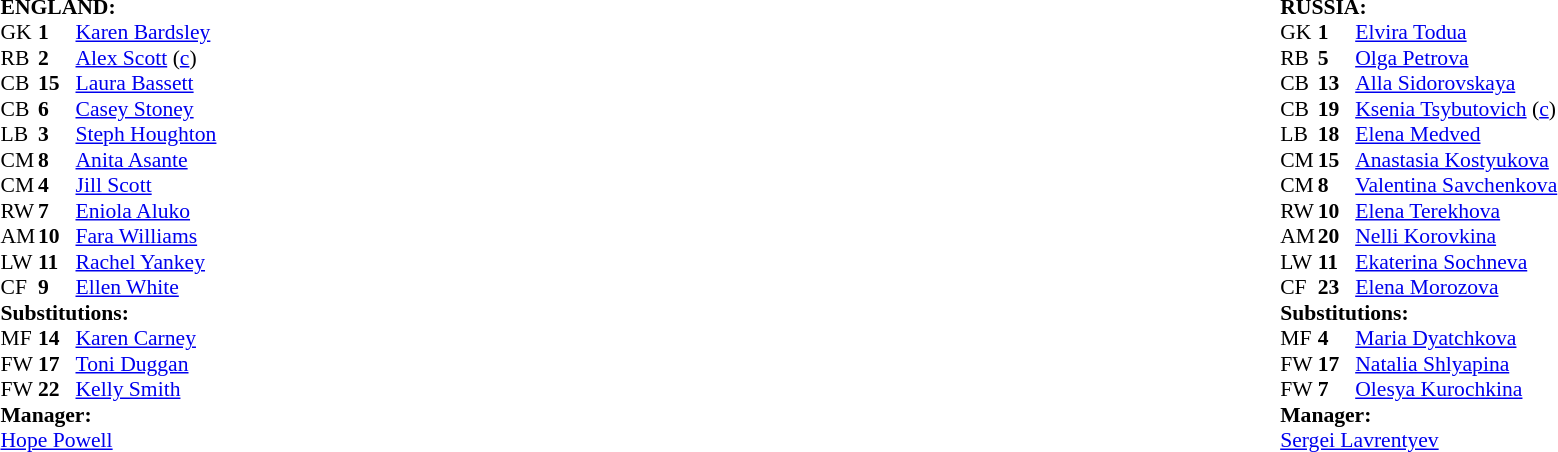<table width="100%">
<tr>
<td valign="top" width="50%"><br><table style="font-size: 90%" cellspacing="0" cellpadding="0">
<tr>
<td colspan="4"><br><strong>ENGLAND:</strong></td>
</tr>
<tr>
<th width="25"></th>
<th width="25"></th>
</tr>
<tr>
<td>GK</td>
<td><strong>1</strong></td>
<td><a href='#'>Karen Bardsley</a></td>
</tr>
<tr>
<td>RB</td>
<td><strong>2</strong></td>
<td><a href='#'>Alex Scott</a> (<a href='#'>c</a>)</td>
</tr>
<tr>
<td>CB</td>
<td><strong>15</strong></td>
<td><a href='#'>Laura Bassett</a></td>
</tr>
<tr>
<td>CB</td>
<td><strong>6</strong></td>
<td><a href='#'>Casey Stoney</a></td>
</tr>
<tr>
<td>LB</td>
<td><strong>3</strong></td>
<td><a href='#'>Steph Houghton</a></td>
<td></td>
<td></td>
</tr>
<tr>
<td>CM</td>
<td><strong>8</strong></td>
<td><a href='#'>Anita Asante</a></td>
</tr>
<tr>
<td>CM</td>
<td><strong>4</strong></td>
<td><a href='#'>Jill Scott</a></td>
</tr>
<tr>
<td>RW</td>
<td><strong>7</strong></td>
<td><a href='#'>Eniola Aluko</a></td>
<td></td>
<td></td>
</tr>
<tr>
<td>AM</td>
<td><strong>10</strong></td>
<td><a href='#'>Fara Williams</a></td>
<td></td>
</tr>
<tr>
<td>LW</td>
<td><strong>11</strong></td>
<td><a href='#'>Rachel Yankey</a></td>
<td></td>
<td></td>
</tr>
<tr>
<td>CF</td>
<td><strong>9</strong></td>
<td><a href='#'>Ellen White</a></td>
</tr>
<tr>
<td colspan="3"><strong>Substitutions:</strong></td>
</tr>
<tr>
<td>MF</td>
<td><strong>14</strong></td>
<td><a href='#'>Karen Carney</a></td>
<td></td>
<td></td>
</tr>
<tr>
<td>FW</td>
<td><strong>17</strong></td>
<td><a href='#'>Toni Duggan</a></td>
<td></td>
<td></td>
</tr>
<tr>
<td>FW</td>
<td><strong>22</strong></td>
<td><a href='#'>Kelly Smith</a></td>
<td></td>
<td></td>
</tr>
<tr>
<td colspan="3"><strong>Manager:</strong></td>
</tr>
<tr>
<td colspan="3"><a href='#'>Hope Powell</a></td>
</tr>
</table>
</td>
<td valign="top"></td>
<td valign="top" width="50%"><br><table style="font-size: 90%" cellspacing="0" cellpadding="0" align="center">
<tr>
<td colspan="4"><br><strong>RUSSIA:</strong></td>
</tr>
<tr>
<th width="25"></th>
<th width="25"></th>
</tr>
<tr>
<td>GK</td>
<td><strong>1</strong></td>
<td><a href='#'>Elvira Todua</a></td>
</tr>
<tr>
<td>RB</td>
<td><strong>5</strong></td>
<td><a href='#'>Olga Petrova</a></td>
</tr>
<tr>
<td>CB</td>
<td><strong>13</strong></td>
<td><a href='#'>Alla Sidorovskaya</a></td>
</tr>
<tr>
<td>CB</td>
<td><strong>19</strong></td>
<td><a href='#'>Ksenia Tsybutovich</a> (<a href='#'>c</a>)</td>
</tr>
<tr>
<td>LB</td>
<td><strong>18</strong></td>
<td><a href='#'>Elena Medved</a></td>
</tr>
<tr>
<td>CM</td>
<td><strong>15</strong></td>
<td><a href='#'>Anastasia Kostyukova</a></td>
</tr>
<tr>
<td>CM</td>
<td><strong>8</strong></td>
<td><a href='#'>Valentina Savchenkova</a></td>
<td></td>
<td></td>
</tr>
<tr>
<td>RW</td>
<td><strong>10</strong></td>
<td><a href='#'>Elena Terekhova</a></td>
<td></td>
<td></td>
</tr>
<tr>
<td>AM</td>
<td><strong>20</strong></td>
<td><a href='#'>Nelli Korovkina</a></td>
<td></td>
<td></td>
</tr>
<tr>
<td>LW</td>
<td><strong>11</strong></td>
<td><a href='#'>Ekaterina Sochneva</a></td>
</tr>
<tr>
<td>CF</td>
<td><strong>23</strong></td>
<td><a href='#'>Elena Morozova</a></td>
</tr>
<tr>
<td colspan="3"><strong>Substitutions:</strong></td>
</tr>
<tr>
<td>MF</td>
<td><strong>4</strong></td>
<td><a href='#'>Maria Dyatchkova</a></td>
<td></td>
<td></td>
</tr>
<tr>
<td>FW</td>
<td><strong>17</strong></td>
<td><a href='#'>Natalia Shlyapina</a></td>
<td></td>
<td></td>
</tr>
<tr>
<td>FW</td>
<td><strong>7</strong></td>
<td><a href='#'>Olesya Kurochkina</a></td>
<td></td>
<td></td>
</tr>
<tr>
<td colspan="3"><strong>Manager:</strong></td>
</tr>
<tr>
<td colspan="3"><a href='#'>Sergei Lavrentyev</a></td>
</tr>
</table>
</td>
</tr>
</table>
